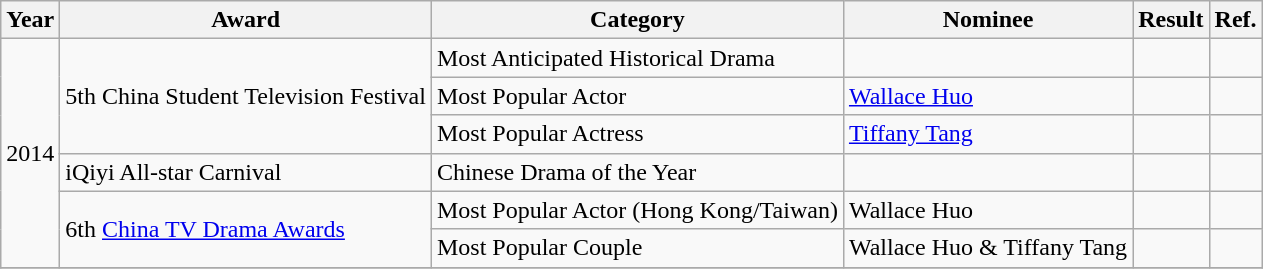<table class="wikitable">
<tr>
<th>Year</th>
<th>Award</th>
<th>Category</th>
<th>Nominee</th>
<th>Result</th>
<th>Ref.</th>
</tr>
<tr !>
<td rowspan=6>2014</td>
<td rowspan=3>5th China Student Television Festival</td>
<td>Most Anticipated Historical Drama</td>
<td></td>
<td></td>
<td></td>
</tr>
<tr>
<td>Most Popular Actor</td>
<td><a href='#'>Wallace Huo</a></td>
<td></td>
<td></td>
</tr>
<tr>
<td>Most Popular Actress</td>
<td rowspan=1><a href='#'>Tiffany Tang</a></td>
<td></td>
<td></td>
</tr>
<tr>
<td>iQiyi All-star Carnival</td>
<td>Chinese Drama of the Year</td>
<td></td>
<td></td>
<td></td>
</tr>
<tr>
<td rowspan=2>6th <a href='#'>China TV Drama Awards</a></td>
<td>Most Popular Actor (Hong Kong/Taiwan)</td>
<td>Wallace Huo</td>
<td></td>
<td></td>
</tr>
<tr>
<td>Most Popular Couple</td>
<td>Wallace Huo & Tiffany Tang</td>
<td></td>
<td></td>
</tr>
<tr>
</tr>
</table>
